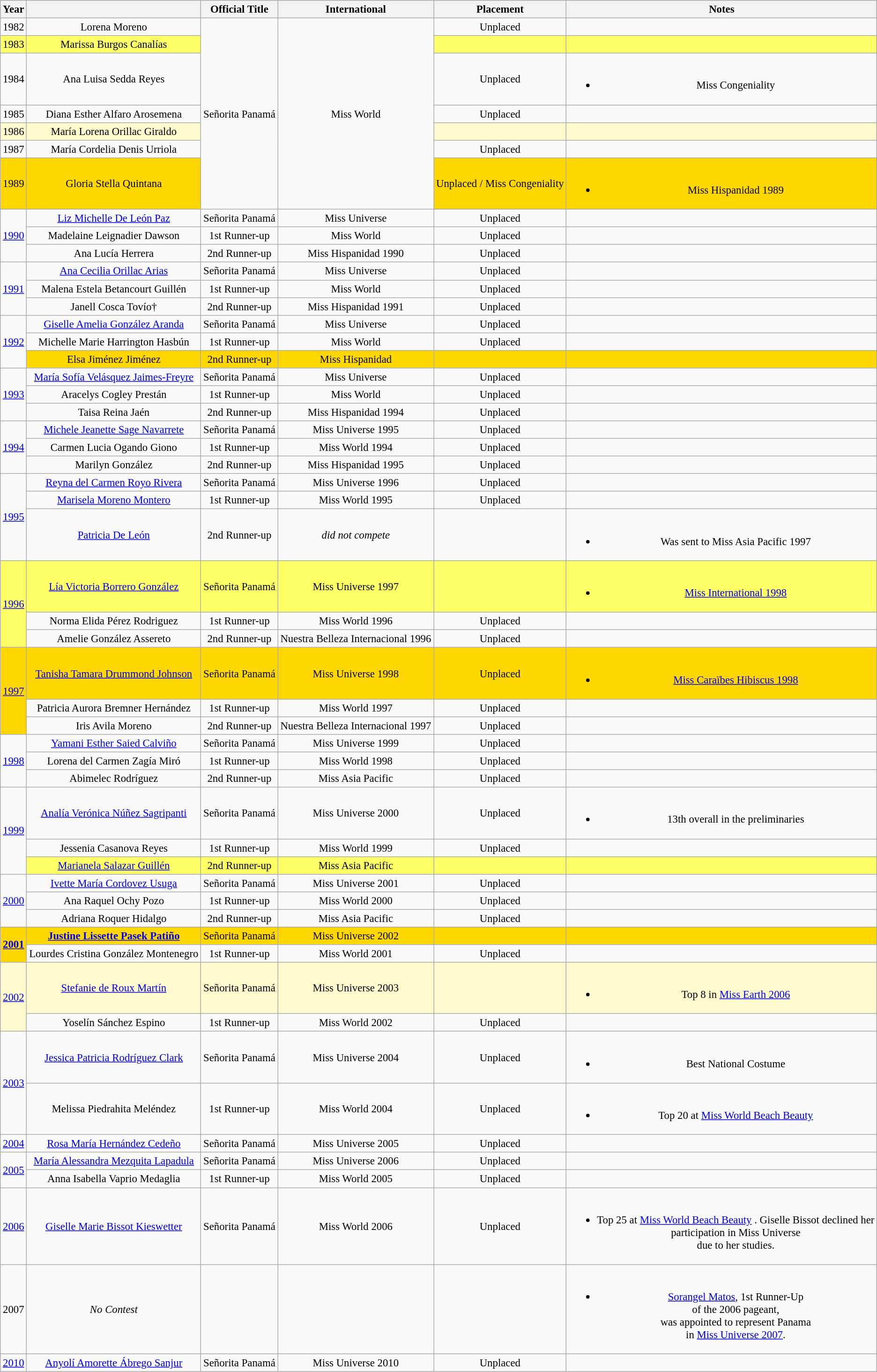<table class="wikitable " style="font-size: 95%; text-align:center;">
<tr>
<th>Year</th>
<th></th>
<th>Official Title</th>
<th>International</th>
<th>Placement</th>
<th>Notes</th>
</tr>
<tr>
<td>1982</td>
<td>Lorena Moreno</td>
<td rowspan=7>Señorita Panamá</td>
<td rowspan=7>Miss World</td>
<td>Unplaced</td>
<td></td>
</tr>
<tr style="background:#ff6;">
<td>1983</td>
<td>Marissa Burgos Canalías</td>
<td></td>
<td></td>
</tr>
<tr>
<td>1984</td>
<td>Ana Luisa Sedda Reyes</td>
<td>Unplaced</td>
<td><br><ul><li>Miss Congeniality</li></ul></td>
</tr>
<tr>
<td>1985</td>
<td>Diana Esther Alfaro Arosemena</td>
<td>Unplaced</td>
<td></td>
</tr>
<tr style="background:#fffacd;">
<td>1986</td>
<td>María Lorena Orillac Giraldo</td>
<td></td>
<td></td>
</tr>
<tr>
<td>1987</td>
<td>María Cordelia Denis Urriola</td>
<td>Unplaced</td>
<td></td>
</tr>
<tr style="background:GOLD;">
<td>1989</td>
<td>Gloria Stella Quintana</td>
<td>Unplaced / Miss Congeniality</td>
<td><br><ul><li>Miss Hispanidad 1989</li></ul></td>
</tr>
<tr>
<td rowspan=3><a href='#'>1990</a></td>
<td><a href='#'>Liz Michelle De León Paz</a></td>
<td>Señorita Panamá</td>
<td>Miss Universe</td>
<td>Unplaced</td>
<td></td>
</tr>
<tr>
<td>Madelaine Leignadier Dawson</td>
<td>1st Runner-up</td>
<td>Miss World</td>
<td>Unplaced</td>
<td></td>
</tr>
<tr>
<td>Ana Lucía Herrera</td>
<td>2nd Runner-up</td>
<td>Miss Hispanidad 1990</td>
<td>Unplaced</td>
<td></td>
</tr>
<tr>
<td rowspan=3><a href='#'>1991</a></td>
<td><a href='#'>Ana Cecilia Orillac Arias</a></td>
<td>Señorita Panamá</td>
<td>Miss Universe</td>
<td>Unplaced</td>
<td></td>
</tr>
<tr>
<td>Malena Estela Betancourt Guillén</td>
<td>1st Runner-up</td>
<td>Miss World</td>
<td>Unplaced</td>
<td></td>
</tr>
<tr>
<td>Janell Cosca Tovío†</td>
<td>2nd Runner-up</td>
<td>Miss Hispanidad 1991</td>
<td>Unplaced</td>
<td></td>
</tr>
<tr>
<td rowspan=3><a href='#'>1992</a></td>
<td><a href='#'>Giselle Amelia González Aranda</a></td>
<td>Señorita Panamá</td>
<td>Miss Universe</td>
<td>Unplaced</td>
<td></td>
</tr>
<tr>
<td>Michelle Marie Harrington Hasbún</td>
<td>1st Runner-up</td>
<td>Miss World</td>
<td>Unplaced</td>
<td></td>
</tr>
<tr style="background:GOLD;">
<td>Elsa Jiménez Jiménez</td>
<td>2nd Runner-up</td>
<td>Miss Hispanidad</td>
<td></td>
<td></td>
</tr>
<tr>
<td rowspan=3><a href='#'>1993</a></td>
<td><a href='#'>María Sofía Velásquez Jaimes-Freyre</a></td>
<td>Señorita Panamá</td>
<td>Miss Universe</td>
<td>Unplaced</td>
<td></td>
</tr>
<tr>
<td>Aracelys Cogley Prestán</td>
<td>1st Runner-up</td>
<td>Miss World</td>
<td>Unplaced</td>
<td></td>
</tr>
<tr>
<td>Taisa Reina Jaén</td>
<td>2nd Runner-up</td>
<td>Miss Hispanidad 1994</td>
<td>Unplaced</td>
<td></td>
</tr>
<tr>
<td rowspan=3><a href='#'>1994</a></td>
<td><a href='#'>Michele Jeanette Sage Navarrete</a></td>
<td>Señorita Panamá</td>
<td>Miss Universe 1995</td>
<td>Unplaced</td>
<td></td>
</tr>
<tr>
<td>Carmen Lucia Ogando Giono</td>
<td>1st Runner-up</td>
<td>Miss World 1994</td>
<td>Unplaced</td>
<td></td>
</tr>
<tr>
<td>Marilyn González</td>
<td>2nd Runner-up</td>
<td>Miss Hispanidad 1995</td>
<td>Unplaced</td>
<td></td>
</tr>
<tr>
<td rowspan=3><a href='#'>1995</a></td>
<td><a href='#'>Reyna del Carmen Royo Rivera</a></td>
<td>Señorita Panamá</td>
<td>Miss Universe 1996</td>
<td>Unplaced</td>
<td></td>
</tr>
<tr>
<td><a href='#'>Marisela Moreno Montero</a></td>
<td>1st Runner-up</td>
<td>Miss World 1995</td>
<td>Unplaced</td>
<td></td>
</tr>
<tr>
<td><a href='#'>Patricia De León</a></td>
<td>2nd Runner-up</td>
<td><em>did not compete</em></td>
<td></td>
<td><br><ul><li>Was sent to Miss Asia Pacific 1997</li></ul></td>
</tr>
<tr style="background:#ff6;">
<td rowspan=3><a href='#'>1996</a></td>
<td><a href='#'>Lía Victoria Borrero González</a></td>
<td>Señorita Panamá</td>
<td>Miss Universe 1997</td>
<td></td>
<td><br><ul><li><a href='#'>Miss International 1998</a></li></ul></td>
</tr>
<tr>
<td>Norma Elida Pérez Rodriguez</td>
<td>1st Runner-up</td>
<td>Miss World 1996</td>
<td>Unplaced</td>
<td></td>
</tr>
<tr>
<td>Amelie González Assereto</td>
<td>2nd Runner-up</td>
<td>Nuestra Belleza Internacional 1996</td>
<td>Unplaced</td>
<td></td>
</tr>
<tr style="background:GOLD;">
<td rowspan=3><a href='#'>1997</a></td>
<td><a href='#'>Tanisha Tamara Drummond Johnson</a></td>
<td>Señorita Panamá</td>
<td>Miss Universe 1998</td>
<td>Unplaced</td>
<td><br><ul><li><a href='#'>Miss Caraïbes Hibiscus 1998</a></li></ul></td>
</tr>
<tr>
<td>Patricia Aurora Bremner Hernández</td>
<td>1st Runner-up</td>
<td>Miss World 1997</td>
<td>Unplaced</td>
<td></td>
</tr>
<tr>
<td>Iris Avila Moreno</td>
<td>2nd Runner-up</td>
<td>Nuestra Belleza Internacional 1997</td>
<td>Unplaced</td>
<td></td>
</tr>
<tr>
<td rowspan=3><a href='#'>1998</a></td>
<td><a href='#'>Yamani Esther Saied Calviño</a></td>
<td>Señorita Panamá</td>
<td>Miss Universe 1999</td>
<td>Unplaced</td>
<td></td>
</tr>
<tr>
<td>Lorena del Carmen Zagía Miró</td>
<td>1st Runner-up</td>
<td>Miss World 1998</td>
<td>Unplaced</td>
<td></td>
</tr>
<tr>
<td>Abimelec Rodríguez</td>
<td>2nd Runner-up</td>
<td>Miss Asia Pacific</td>
<td>Unplaced</td>
<td></td>
</tr>
<tr>
<td rowspan=3><a href='#'>1999</a></td>
<td><a href='#'>Analía Verónica Núñez Sagripanti</a></td>
<td>Señorita Panamá</td>
<td>Miss Universe 2000</td>
<td>Unplaced</td>
<td><br><ul><li>13th overall in the preliminaries</li></ul></td>
</tr>
<tr>
<td>Jessenia Casanova Reyes</td>
<td>1st Runner-up</td>
<td>Miss World 1999</td>
<td>Unplaced</td>
<td></td>
</tr>
<tr style="background:#ff6;">
<td><a href='#'>Marianela Salazar Guillén</a></td>
<td>2nd Runner-up</td>
<td>Miss Asia Pacific</td>
<td></td>
<td></td>
</tr>
<tr>
<td rowspan=3><a href='#'>2000</a></td>
<td><a href='#'>Ivette María Cordovez Usuga</a></td>
<td>Señorita Panamá</td>
<td>Miss Universe 2001</td>
<td>Unplaced</td>
<td></td>
</tr>
<tr>
<td>Ana Raquel Ochy Pozo</td>
<td>1st Runner-up</td>
<td>Miss World 2000</td>
<td>Unplaced</td>
<td></td>
</tr>
<tr>
<td>Adriana Roquer Hidalgo</td>
<td>2nd Runner-up</td>
<td>Miss Asia Pacific</td>
<td>Unplaced</td>
<td></td>
</tr>
<tr style="background:GOLD;">
<td rowspan=2><strong><a href='#'>2001</a></strong></td>
<td><strong><a href='#'>Justine Lissette Pasek Patiño</a></strong></td>
<td>Señorita Panamá</td>
<td>Miss Universe 2002</td>
<td></td>
<td></td>
</tr>
<tr>
<td>Lourdes Cristina González Montenegro</td>
<td>1st Runner-up</td>
<td>Miss World 2001</td>
<td>Unplaced</td>
<td></td>
</tr>
<tr style="background:#fffacd;">
<td rowspan=2><a href='#'>2002</a></td>
<td><a href='#'>Stefanie de Roux Martín</a></td>
<td>Señorita Panamá</td>
<td>Miss Universe 2003</td>
<td></td>
<td><br><ul><li>Top 8 in <a href='#'>Miss Earth 2006</a></li></ul></td>
</tr>
<tr>
<td>Yoselín Sánchez Espino</td>
<td>1st Runner-up</td>
<td>Miss World 2002</td>
<td>Unplaced</td>
<td></td>
</tr>
<tr>
<td rowspan=2><a href='#'>2003</a></td>
<td><a href='#'>Jessica Patricia Rodríguez Clark</a></td>
<td>Señorita Panamá</td>
<td>Miss Universe 2004</td>
<td>Unplaced</td>
<td><br><ul><li>Best National Costume</li></ul></td>
</tr>
<tr>
<td>Melissa Piedrahita Meléndez</td>
<td>1st Runner-up</td>
<td>Miss World 2004</td>
<td>Unplaced</td>
<td><br><ul><li>Top 20 at <a href='#'>Miss World Beach Beauty</a></li></ul></td>
</tr>
<tr>
<td><a href='#'>2004</a></td>
<td><a href='#'>Rosa María Hernández Cedeño</a></td>
<td>Señorita Panamá</td>
<td>Miss Universe 2005</td>
<td>Unplaced</td>
<td></td>
</tr>
<tr>
<td rowspan=2><a href='#'>2005</a></td>
<td><a href='#'>María Alessandra Mezquita Lapadula</a></td>
<td>Señorita Panamá</td>
<td>Miss Universe 2006</td>
<td>Unplaced</td>
<td></td>
</tr>
<tr>
<td>Anna Isabella Vaprio Medaglia</td>
<td>1st Runner-up</td>
<td>Miss World 2005</td>
<td>Unplaced</td>
<td></td>
</tr>
<tr>
<td><a href='#'>2006</a></td>
<td><a href='#'>Giselle Marie Bissot Kieswetter</a></td>
<td>Señorita Panamá</td>
<td>Miss World 2006</td>
<td>Unplaced</td>
<td><br><ul><li>Top 25 at <a href='#'>Miss World Beach Beauty</a> . Giselle Bissot declined her<br>participation in Miss Universe<br>due to her studies.</li></ul></td>
</tr>
<tr>
<td>2007</td>
<td><em>No Contest</em></td>
<td></td>
<td></td>
<td></td>
<td><br><ul><li><a href='#'>Sorangel Matos</a>, 1st Runner-Up<br>of the 2006 pageant,<br>was appointed to represent Panama<br>in <a href='#'>Miss Universe 2007</a>.</li></ul></td>
</tr>
<tr>
<td><a href='#'>2010</a></td>
<td><a href='#'>Anyolí Amorette Ábrego Sanjur</a></td>
<td>Señorita Panamá</td>
<td>Miss Universe 2010</td>
<td>Unplaced</td>
<td></td>
</tr>
</table>
